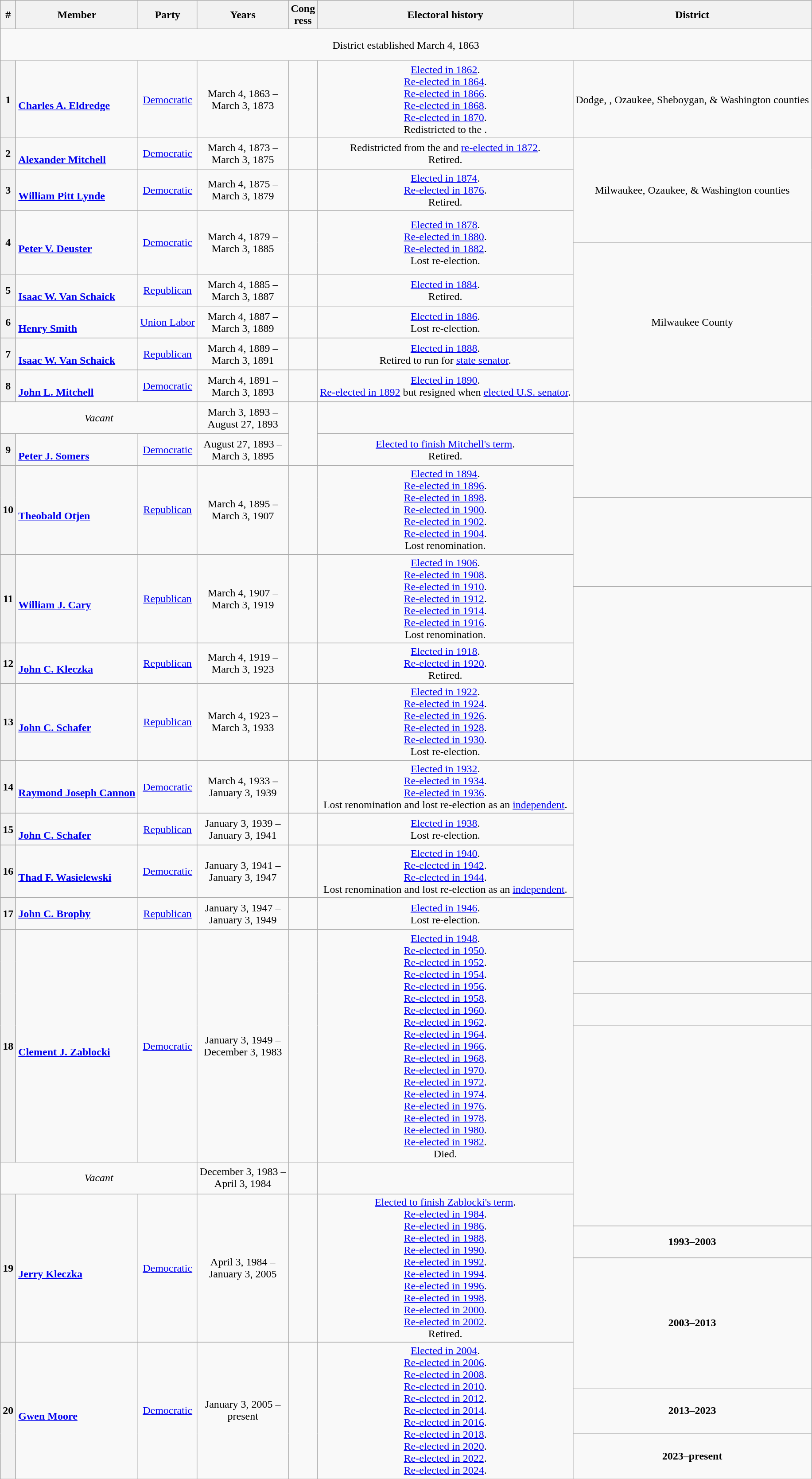<table class=wikitable style="text-align:center">
<tr>
<th>#</th>
<th>Member</th>
<th>Party</th>
<th>Years</th>
<th>Cong<br>ress</th>
<th>Electoral history</th>
<th>District</th>
</tr>
<tr style="height:3em">
<td colspan=7>District established March 4, 1863</td>
</tr>
<tr style="height:3em">
<th>1</th>
<td align=left><br><strong><a href='#'>Charles A. Eldredge</a></strong><br></td>
<td><a href='#'>Democratic</a></td>
<td nowrap>March 4, 1863 –<br>March 3, 1873</td>
<td></td>
<td><a href='#'>Elected in 1862</a>.<br><a href='#'>Re-elected in 1864</a>.<br><a href='#'>Re-elected in 1866</a>.<br><a href='#'>Re-elected in 1868</a>.<br><a href='#'>Re-elected in 1870</a>.<br>Redistricted to the .</td>
<td> Dodge, , Ozaukee, Sheboygan, & Washington counties</td>
</tr>
<tr style="height:3em">
<th>2</th>
<td align=left><br><strong><a href='#'>Alexander Mitchell</a></strong><br></td>
<td><a href='#'>Democratic</a></td>
<td nowrap>March 4, 1873 –<br>March 3, 1875</td>
<td></td>
<td>Redistricted from the  and <a href='#'>re-elected in 1872</a>.<br>Retired.</td>
<td rowspan=3> Milwaukee, Ozaukee, & Washington counties</td>
</tr>
<tr style="height:3em">
<th>3</th>
<td align=left><br><strong><a href='#'>William Pitt Lynde</a></strong><br></td>
<td><a href='#'>Democratic</a></td>
<td nowrap>March 4, 1875 –<br>March 3, 1879</td>
<td></td>
<td><a href='#'>Elected in 1874</a>.<br><a href='#'>Re-elected in 1876</a>.<br>Retired.</td>
</tr>
<tr style="height:3em">
<th rowspan=2>4</th>
<td rowspan=2 align=left><br><strong><a href='#'>Peter V. Deuster</a></strong><br></td>
<td rowspan=2 ><a href='#'>Democratic</a></td>
<td rowspan=2 nowrap>March 4, 1879 –<br>March 3, 1885</td>
<td rowspan=2></td>
<td rowspan=2><a href='#'>Elected in 1878</a>.<br><a href='#'>Re-elected in 1880</a>.<br><a href='#'>Re-elected in 1882</a>.<br>Lost re-election.</td>
</tr>
<tr style="height:3em">
<td rowspan=5> Milwaukee County</td>
</tr>
<tr style="height:3em">
<th>5</th>
<td align=left><br><strong><a href='#'>Isaac W. Van Schaick</a></strong><br></td>
<td><a href='#'>Republican</a></td>
<td nowrap>March 4, 1885 –<br>March 3, 1887</td>
<td></td>
<td><a href='#'>Elected in 1884</a>.<br>Retired.</td>
</tr>
<tr style="height:3em">
<th>6</th>
<td align=left><br><strong><a href='#'>Henry Smith</a></strong><br></td>
<td><a href='#'>Union Labor</a></td>
<td nowrap>March 4, 1887 –<br>March 3, 1889</td>
<td></td>
<td><a href='#'>Elected in 1886</a>.<br>Lost re-election.</td>
</tr>
<tr style="height:3em">
<th>7</th>
<td align=left><br><strong><a href='#'>Isaac W. Van Schaick</a></strong><br></td>
<td><a href='#'>Republican</a></td>
<td nowrap>March 4, 1889 –<br>March 3, 1891</td>
<td></td>
<td><a href='#'>Elected in 1888</a>.<br>Retired to run for <a href='#'>state senator</a>.</td>
</tr>
<tr style="height:3em">
<th>8</th>
<td align=left><br><strong><a href='#'>John L. Mitchell</a></strong><br></td>
<td><a href='#'>Democratic</a></td>
<td nowrap>March 4, 1891 –<br>March 3, 1893</td>
<td></td>
<td><a href='#'>Elected in 1890</a>.<br><a href='#'>Re-elected in 1892</a> but resigned when <a href='#'>elected U.S. senator</a>.</td>
</tr>
<tr style="height:3em">
<td colspan=3><em>Vacant</em></td>
<td nowrap>March 3, 1893 –<br>August 27, 1893</td>
<td rowspan=2></td>
<td></td>
<td rowspan=3> </td>
</tr>
<tr style="height:3em">
<th>9</th>
<td align=left><br><strong><a href='#'>Peter J. Somers</a></strong><br></td>
<td><a href='#'>Democratic</a></td>
<td nowrap>August 27, 1893 –<br>March 3, 1895</td>
<td><a href='#'>Elected to finish Mitchell's term</a>.<br>Retired.</td>
</tr>
<tr style="height:3em">
<th rowspan=2>10</th>
<td rowspan=2 align=left><br><strong><a href='#'>Theobald Otjen</a></strong><br></td>
<td rowspan=2 ><a href='#'>Republican</a></td>
<td rowspan=2 nowrap>March 4, 1895 –<br>March 3, 1907</td>
<td rowspan=2></td>
<td rowspan=2><a href='#'>Elected in 1894</a>.<br><a href='#'>Re-elected in 1896</a>.<br><a href='#'>Re-elected in 1898</a>.<br><a href='#'>Re-elected in 1900</a>.<br><a href='#'>Re-elected in 1902</a>.<br><a href='#'>Re-elected in 1904</a>.<br>Lost renomination.</td>
</tr>
<tr style="height:3em">
<td rowspan=2> </td>
</tr>
<tr style="height:3em">
<th rowspan=2>11</th>
<td rowspan=2 align=left><br><strong><a href='#'>William J. Cary</a></strong><br></td>
<td rowspan=2 ><a href='#'>Republican</a></td>
<td rowspan=2 nowrap>March 4, 1907 –<br>March 3, 1919</td>
<td rowspan=2></td>
<td rowspan=2><a href='#'>Elected in 1906</a>.<br><a href='#'>Re-elected in 1908</a>.<br><a href='#'>Re-elected in 1910</a>.<br><a href='#'>Re-elected in 1912</a>.<br><a href='#'>Re-elected in 1914</a>.<br><a href='#'>Re-elected in 1916</a>.<br>Lost renomination.</td>
</tr>
<tr style="height:3em">
<td rowspan=3> </td>
</tr>
<tr style="height:3em">
<th>12</th>
<td align=left><br><strong><a href='#'>John C. Kleczka</a></strong><br></td>
<td><a href='#'>Republican</a></td>
<td nowrap>March 4, 1919 –<br>March 3, 1923</td>
<td></td>
<td><a href='#'>Elected in 1918</a>.<br><a href='#'>Re-elected in 1920</a>.<br>Retired.</td>
</tr>
<tr style="height:3em">
<th>13</th>
<td align=left><br><strong><a href='#'>John C. Schafer</a></strong><br></td>
<td><a href='#'>Republican</a></td>
<td nowrap>March 4, 1923 –<br>March 3, 1933</td>
<td></td>
<td><a href='#'>Elected in 1922</a>.<br><a href='#'>Re-elected in 1924</a>.<br><a href='#'>Re-elected in 1926</a>.<br><a href='#'>Re-elected in 1928</a>.<br><a href='#'>Re-elected in 1930</a>.<br>Lost re-election.</td>
</tr>
<tr style="height:3em">
<th>14</th>
<td align=left><br><strong><a href='#'>Raymond Joseph Cannon</a></strong><br></td>
<td><a href='#'>Democratic</a></td>
<td nowrap>March 4, 1933 –<br>January 3, 1939</td>
<td></td>
<td><a href='#'>Elected in 1932</a>.<br><a href='#'>Re-elected in 1934</a>.<br><a href='#'>Re-elected in 1936</a>.<br>Lost renomination and lost re-election as an <a href='#'>independent</a>.</td>
<td rowspan=5> </td>
</tr>
<tr style="height:3em">
<th>15</th>
<td align=left><br><strong><a href='#'>John C. Schafer</a></strong><br></td>
<td><a href='#'>Republican</a></td>
<td nowrap>January 3, 1939 –<br>January 3, 1941</td>
<td></td>
<td><a href='#'>Elected in 1938</a>.<br>Lost re-election.</td>
</tr>
<tr style="height:3em">
<th>16</th>
<td align=left><br> <strong><a href='#'>Thad F. Wasielewski</a></strong><br></td>
<td><a href='#'>Democratic</a></td>
<td nowrap>January 3, 1941 –<br>January 3, 1947</td>
<td></td>
<td><a href='#'>Elected in 1940</a>.<br><a href='#'>Re-elected in 1942</a>.<br><a href='#'>Re-elected in 1944</a>.<br>Lost renomination and lost re-election as an <a href='#'>independent</a>.</td>
</tr>
<tr style="height:3em">
<th>17</th>
<td align=left><strong><a href='#'>John C. Brophy</a></strong><br></td>
<td><a href='#'>Republican</a></td>
<td nowrap>January 3, 1947 –<br>January 3, 1949</td>
<td></td>
<td><a href='#'>Elected in 1946</a>.<br>Lost re-election.</td>
</tr>
<tr style="height:3em">
<th rowspan=4>18</th>
<td rowspan=4 align=left><br><strong><a href='#'>Clement J. Zablocki</a></strong><br></td>
<td rowspan=4 ><a href='#'>Democratic</a></td>
<td rowspan=4 nowrap>January 3, 1949 –<br>December 3, 1983</td>
<td rowspan=4></td>
<td rowspan=4><a href='#'>Elected in 1948</a>.<br><a href='#'>Re-elected in 1950</a>.<br><a href='#'>Re-elected in 1952</a>.<br><a href='#'>Re-elected in 1954</a>.<br><a href='#'>Re-elected in 1956</a>.<br><a href='#'>Re-elected in 1958</a>.<br><a href='#'>Re-elected in 1960</a>.<br><a href='#'>Re-elected in 1962</a>.<br><a href='#'>Re-elected in 1964</a>.<br><a href='#'>Re-elected in 1966</a>.<br><a href='#'>Re-elected in 1968</a>.<br><a href='#'>Re-elected in 1970</a>.<br><a href='#'>Re-elected in 1972</a>.<br><a href='#'>Re-elected in 1974</a>.<br><a href='#'>Re-elected in 1976</a>.<br><a href='#'>Re-elected in 1978</a>.<br><a href='#'>Re-elected in 1980</a>.<br><a href='#'>Re-elected in 1982</a>.<br>Died.</td>
</tr>
<tr style="height:3em">
<td> </td>
</tr>
<tr style="height:3em">
<td> </td>
</tr>
<tr style="height:3em">
<td rowspan=3> </td>
</tr>
<tr style="height:3em">
<td colspan=3><em>Vacant</em></td>
<td nowrap>December 3, 1983 –<br>April 3, 1984</td>
<td></td>
<td></td>
</tr>
<tr style="height:3em">
<th rowspan=3>19</th>
<td rowspan=3 align=left><br><strong><a href='#'>Jerry Kleczka</a></strong><br></td>
<td rowspan=3 ><a href='#'>Democratic</a></td>
<td rowspan=3 nowrap>April 3, 1984 –<br>January 3, 2005</td>
<td rowspan=3></td>
<td rowspan=3><a href='#'>Elected to finish Zablocki's term</a>.<br><a href='#'>Re-elected in 1984</a>.<br><a href='#'>Re-elected in 1986</a>.<br><a href='#'>Re-elected in 1988</a>.<br><a href='#'>Re-elected in 1990</a>.<br><a href='#'>Re-elected in 1992</a>.<br><a href='#'>Re-elected in 1994</a>.<br><a href='#'>Re-elected in 1996</a>.<br><a href='#'>Re-elected in 1998</a>.<br><a href='#'>Re-elected in 2000</a>.<br><a href='#'>Re-elected in 2002</a>.<br>Retired.</td>
</tr>
<tr style="height:3em">
<td><strong>1993–2003</strong><br></td>
</tr>
<tr style="height:3em">
<td rowspan=2><strong>2003–2013</strong><br></td>
</tr>
<tr style="height:3em">
<th rowspan=3>20</th>
<td rowspan=3 align=left><br><strong><a href='#'>Gwen Moore</a></strong><br></td>
<td rowspan=3 ><a href='#'>Democratic</a></td>
<td rowspan=3 nowrap>January 3, 2005 –<br>present</td>
<td rowspan=3></td>
<td rowspan=3><a href='#'>Elected in 2004</a>.<br><a href='#'>Re-elected in 2006</a>.<br><a href='#'>Re-elected in 2008</a>.<br><a href='#'>Re-elected in 2010</a>.<br><a href='#'>Re-elected in 2012</a>.<br><a href='#'>Re-elected in 2014</a>.<br><a href='#'>Re-elected in 2016</a>.<br><a href='#'>Re-elected in 2018</a>.<br><a href='#'>Re-elected in 2020</a>.<br><a href='#'>Re-elected in 2022</a>.<br><a href='#'>Re-elected in 2024</a>.</td>
</tr>
<tr style="height:3em">
<td><strong>2013–2023</strong><br></td>
</tr>
<tr style="height:3em">
<td><strong>2023–present</strong><br></td>
</tr>
</table>
